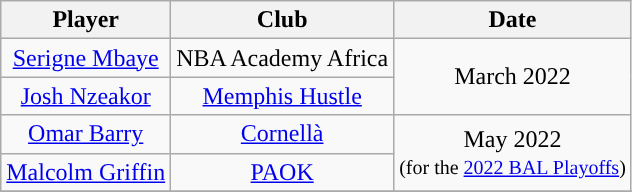<table class="wikitable" style="text-align:center;">
<tr>
<th>Player</th>
<th>Club</th>
<th>Date</th>
</tr>
<tr>
<td> <a href='#'>Serigne Mbaye</a></td>
<td> NBA Academy Africa</td>
<td rowspan=2>March 2022</td>
</tr>
<tr>
<td> <a href='#'>Josh Nzeakor</a></td>
<td> <a href='#'>Memphis Hustle</a></td>
</tr>
<tr>
<td> <a href='#'>Omar Barry</a></td>
<td> <a href='#'>Cornellà</a></td>
<td rowspan=2>May 2022 <br> <small>(for the <a href='#'>2022 BAL Playoffs</a>)</small></td>
</tr>
<tr>
<td> <a href='#'>Malcolm Griffin</a></td>
<td> <a href='#'>PAOK</a></td>
</tr>
<tr>
</tr>
</table>
